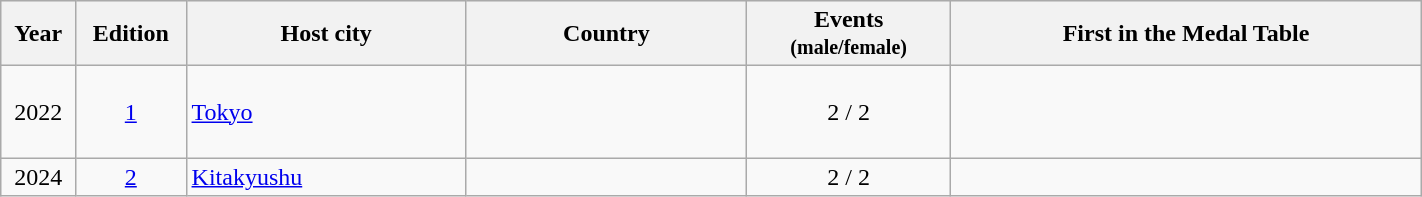<table class="wikitable" style="border-collapse: collapse; width:75%;">
<tr bgcolor="efefef">
<th width=30>Year</th>
<th width=30>Edition</th>
<th width=140>Host city</th>
<th width=140>Country</th>
<th width=100>Events<small><br>(male/female)</small></th>
<th width=240>First in the Medal Table</th>
</tr>
<tr>
<td align=center>2022</td>
<td align=center><a href='#'>1</a></td>
<td><a href='#'>Tokyo</a></td>
<td></td>
<td align=center>2 / 2</td>
<td><br><br><br></td>
</tr>
<tr>
<td align=center>2024</td>
<td align=center><a href='#'>2</a></td>
<td><a href='#'>Kitakyushu</a></td>
<td></td>
<td align=center>2 / 2</td>
<td></td>
</tr>
</table>
